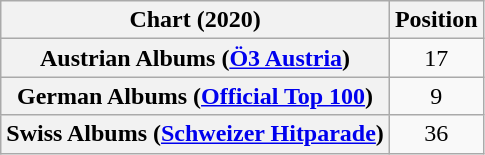<table class="wikitable plainrowheaders sortable" style="text-align:center">
<tr>
<th scope="col">Chart (2020)</th>
<th scope="col">Position</th>
</tr>
<tr>
<th scope="row">Austrian Albums (<a href='#'>Ö3 Austria</a>)</th>
<td>17</td>
</tr>
<tr>
<th scope="row">German Albums (<a href='#'>Official Top 100</a>)</th>
<td>9</td>
</tr>
<tr>
<th scope="row">Swiss Albums (<a href='#'>Schweizer Hitparade</a>)</th>
<td>36</td>
</tr>
</table>
